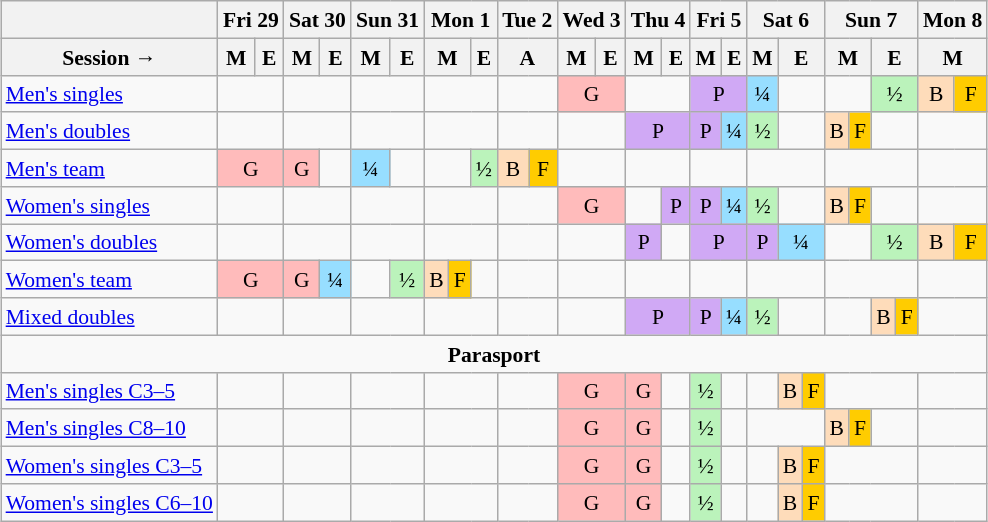<table class="wikitable" style="margin:0.5em auto; font-size:90%; line-height:1.25em; text-align:center;">
<tr>
<th></th>
<th colspan=2>Fri 29</th>
<th colspan=2>Sat 30</th>
<th colspan=2>Sun 31</th>
<th colspan=3>Mon 1</th>
<th colspan=2>Tue 2</th>
<th colspan=2>Wed 3</th>
<th colspan=2>Thu 4</th>
<th colspan=2>Fri 5</th>
<th colspan=3>Sat 6</th>
<th colspan=4>Sun 7</th>
<th colspan=2>Mon 8</th>
</tr>
<tr>
<th>Session →</th>
<th>M</th>
<th>E</th>
<th>M</th>
<th>E</th>
<th>M</th>
<th>E</th>
<th colspan=2>M</th>
<th>E</th>
<th colspan=2>A</th>
<th>M</th>
<th>E</th>
<th>M</th>
<th>E</th>
<th>M</th>
<th>E</th>
<th>M</th>
<th colspan=2>E</th>
<th colspan=2>M</th>
<th colspan=2>E</th>
<th colspan=2>M</th>
</tr>
<tr>
<td style="text-align:left;"><a href='#'>Men's singles</a></td>
<td colspan=2></td>
<td colspan=2></td>
<td colspan=2></td>
<td colspan=3></td>
<td colspan=2></td>
<td colspan="2" style="background-color:#FFBBBB;">G</td>
<td colspan=2></td>
<td colspan="2" style="background-color:#D0A9F5;">P</td>
<td style="background-color:#97DEFF;">¼</td>
<td colspan=2></td>
<td colspan=2></td>
<td colspan="2" style="background-color:#BBF3BB;">½</td>
<td style="background-color:#FEDCBA;">B</td>
<td style="background-color:#FFCC00;">F</td>
</tr>
<tr>
<td style="text-align:left;"><a href='#'>Men's doubles</a></td>
<td colspan=2></td>
<td colspan=2></td>
<td colspan=2></td>
<td colspan=3></td>
<td colspan=2></td>
<td colspan=2></td>
<td colspan="2" style="background-color:#D0A9F5;">P</td>
<td style="background-color:#D0A9F5;">P</td>
<td style="background-color:#97DEFF;">¼</td>
<td style="background-color:#BBF3BB;">½</td>
<td colspan=2></td>
<td style="background-color:#FEDCBA;">B</td>
<td style="background-color:#FFCC00;">F</td>
<td colspan=2></td>
<td colspan=2></td>
</tr>
<tr>
<td style="text-align:left;"><a href='#'>Men's team</a></td>
<td colspan="2" style="background-color:#FFBBBB;">G</td>
<td style="background-color:#FFBBBB;">G</td>
<td></td>
<td style="background-color:#97DEFF;">¼</td>
<td></td>
<td colspan=2></td>
<td style="background-color:#BBF3BB;">½</td>
<td style="background-color:#FEDCBA;">B</td>
<td style="background-color:#FFCC00;">F</td>
<td colspan=2></td>
<td colspan=2></td>
<td colspan=2></td>
<td colspan=3></td>
<td colspan=4></td>
<td colspan=2></td>
</tr>
<tr>
<td style="text-align:left;"><a href='#'>Women's singles</a></td>
<td colspan=2></td>
<td colspan=2></td>
<td colspan=2></td>
<td colspan=3></td>
<td colspan=2></td>
<td colspan="2" style="background-color:#FFBBBB;">G</td>
<td></td>
<td style="background-color:#D0A9F5;">P</td>
<td style="background-color:#D0A9F5;">P</td>
<td style="background-color:#97DEFF;">¼</td>
<td style="background-color:#BBF3BB;">½</td>
<td colspan=2></td>
<td style="background-color:#FEDCBA;">B</td>
<td style="background-color:#FFCC00;">F</td>
<td colspan=2></td>
<td colspan=2></td>
</tr>
<tr>
<td style="text-align:left;"><a href='#'>Women's doubles</a></td>
<td colspan=2></td>
<td colspan=2></td>
<td colspan=2></td>
<td colspan=3></td>
<td colspan=2></td>
<td colspan=2></td>
<td style="background-color:#D0A9F5;">P</td>
<td></td>
<td colspan="2" style="background-color:#D0A9F5;">P</td>
<td style="background-color:#D0A9F5;">P</td>
<td colspan="2" style="background-color:#97DEFF;">¼</td>
<td colspan=2></td>
<td colspan="2" style="background-color:#BBF3BB;">½</td>
<td style="background-color:#FEDCBA;">B</td>
<td style="background-color:#FFCC00;">F</td>
</tr>
<tr>
<td style="text-align:left;"><a href='#'>Women's team</a></td>
<td colspan="2" style="background-color:#FFBBBB;">G</td>
<td style="background-color:#FFBBBB;">G</td>
<td style="background-color:#97DEFF;">¼</td>
<td></td>
<td style="background-color:#BBF3BB;">½</td>
<td style="background-color:#FEDCBA;">B</td>
<td style="background-color:#FFCC00;">F</td>
<td></td>
<td colspan=2></td>
<td colspan=2></td>
<td colspan=2></td>
<td colspan=2></td>
<td colspan=3></td>
<td colspan=4></td>
<td colspan=2></td>
</tr>
<tr>
<td style="text-align:left;"><a href='#'>Mixed doubles</a></td>
<td colspan=2></td>
<td colspan=2></td>
<td colspan=2></td>
<td colspan=3></td>
<td colspan=2></td>
<td colspan=2></td>
<td colspan="2" style="background-color:#D0A9F5;">P</td>
<td style="background-color:#D0A9F5;">P</td>
<td style="background-color:#97DEFF;">¼</td>
<td style="background-color:#BBF3BB;">½</td>
<td colspan=2></td>
<td colspan=2></td>
<td style="background-color:#FEDCBA;">B</td>
<td style="background-color:#FFCC00;">F</td>
<td colspan=2></td>
</tr>
<tr>
<td colspan=27><strong>Parasport</strong></td>
</tr>
<tr>
<td style="text-align:left;"><a href='#'>Men's singles C3–5</a></td>
<td colspan=2></td>
<td colspan=2></td>
<td colspan=2></td>
<td colspan=3></td>
<td colspan=2></td>
<td colspan="2" style="background-color:#FFBBBB;">G</td>
<td style="background-color:#FFBBBB;">G</td>
<td></td>
<td style="background-color:#BBF3BB;">½</td>
<td></td>
<td></td>
<td style="background-color:#FEDCBA;">B</td>
<td style="background-color:#FFCC00;">F</td>
<td colspan=4></td>
<td colspan=2></td>
</tr>
<tr>
<td style="text-align:left;"><a href='#'>Men's singles C8–10</a></td>
<td colspan=2></td>
<td colspan=2></td>
<td colspan=2></td>
<td colspan=3></td>
<td colspan=2></td>
<td colspan="2" style="background-color:#FFBBBB;">G</td>
<td style="background-color:#FFBBBB;">G</td>
<td></td>
<td style="background-color:#BBF3BB;">½</td>
<td></td>
<td colspan=3></td>
<td style="background-color:#FEDCBA;">B</td>
<td style="background-color:#FFCC00;">F</td>
<td colspan=2></td>
<td colspan=2></td>
</tr>
<tr>
<td style="text-align:left;"><a href='#'>Women's singles C3–5</a></td>
<td colspan=2></td>
<td colspan=2></td>
<td colspan=2></td>
<td colspan=3></td>
<td colspan=2></td>
<td colspan="2" style="background-color:#FFBBBB;">G</td>
<td style="background-color:#FFBBBB;">G</td>
<td></td>
<td style="background-color:#BBF3BB;">½</td>
<td></td>
<td></td>
<td style="background-color:#FEDCBA;">B</td>
<td style="background-color:#FFCC00;">F</td>
<td colspan=4></td>
<td colspan=2></td>
</tr>
<tr>
<td style="text-align:left;"><a href='#'>Women's singles C6–10</a></td>
<td colspan=2></td>
<td colspan=2></td>
<td colspan=2></td>
<td colspan=3></td>
<td colspan=2></td>
<td colspan="2" style="background-color:#FFBBBB;">G</td>
<td style="background-color:#FFBBBB;">G</td>
<td></td>
<td style="background-color:#BBF3BB;">½</td>
<td></td>
<td></td>
<td style="background-color:#FEDCBA;">B</td>
<td style="background-color:#FFCC00;">F</td>
<td colspan=4></td>
<td colspan=2></td>
</tr>
</table>
